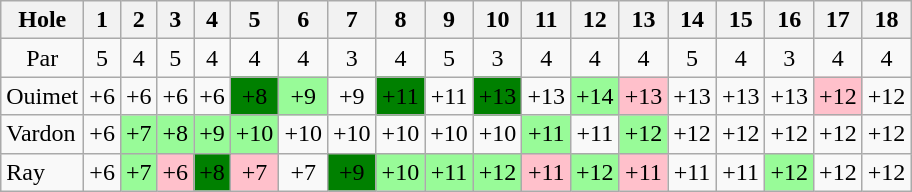<table class="wikitable" style="text-align:center">
<tr>
<th>Hole</th>
<th>1</th>
<th>2</th>
<th>3</th>
<th>4</th>
<th>5</th>
<th>6</th>
<th>7</th>
<th>8</th>
<th>9</th>
<th>10</th>
<th>11</th>
<th>12</th>
<th>13</th>
<th>14</th>
<th>15</th>
<th>16</th>
<th>17</th>
<th>18</th>
</tr>
<tr>
<td>Par</td>
<td>5</td>
<td>4</td>
<td>5</td>
<td>4</td>
<td>4</td>
<td>4</td>
<td>3</td>
<td>4</td>
<td>5</td>
<td>3</td>
<td>4</td>
<td>4</td>
<td>4</td>
<td>5</td>
<td>4</td>
<td>3</td>
<td>4</td>
<td>4</td>
</tr>
<tr>
<td align=left> Ouimet</td>
<td>+6</td>
<td>+6</td>
<td>+6</td>
<td>+6</td>
<td style="background: Green;">+8</td>
<td style="background: PaleGreen;">+9</td>
<td>+9</td>
<td style="background: Green;">+11</td>
<td>+11</td>
<td style="background: Green;">+13</td>
<td>+13</td>
<td style="background: PaleGreen;">+14</td>
<td style="background: Pink;">+13</td>
<td>+13</td>
<td>+13</td>
<td>+13</td>
<td style="background: Pink;">+12</td>
<td>+12</td>
</tr>
<tr>
<td align=left> Vardon</td>
<td>+6</td>
<td style="background: PaleGreen;">+7</td>
<td style="background: PaleGreen;">+8</td>
<td style="background: PaleGreen;">+9</td>
<td style="background: PaleGreen;">+10</td>
<td>+10</td>
<td>+10</td>
<td>+10</td>
<td>+10</td>
<td>+10</td>
<td style="background: PaleGreen;">+11</td>
<td>+11</td>
<td style="background: PaleGreen;">+12</td>
<td>+12</td>
<td>+12</td>
<td>+12</td>
<td>+12</td>
<td>+12</td>
</tr>
<tr>
<td align=left> Ray</td>
<td>+6</td>
<td style="background: PaleGreen;">+7</td>
<td style="background: Pink;">+6</td>
<td style="background: Green;">+8</td>
<td style="background: Pink;">+7</td>
<td>+7</td>
<td style="background: Green;">+9</td>
<td style="background: PaleGreen;">+10</td>
<td style="background: PaleGreen;">+11</td>
<td style="background: PaleGreen;">+12</td>
<td style="background: Pink;">+11</td>
<td style="background: PaleGreen;">+12</td>
<td style="background: Pink;">+11</td>
<td>+11</td>
<td>+11</td>
<td style="background: PaleGreen;">+12</td>
<td>+12</td>
<td>+12</td>
</tr>
</table>
